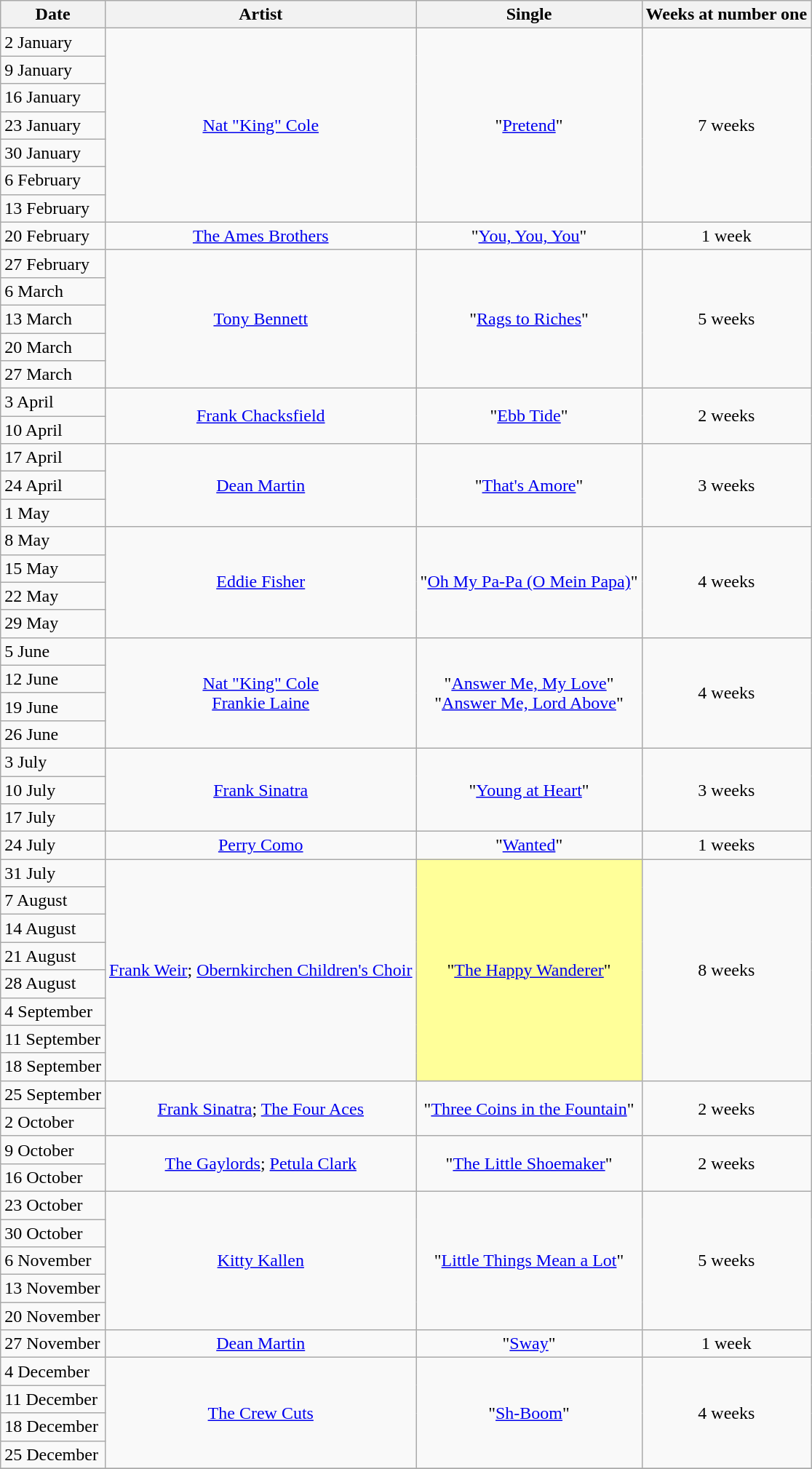<table class="wikitable">
<tr>
<th>Date</th>
<th>Artist</th>
<th>Single</th>
<th>Weeks at number one</th>
</tr>
<tr>
<td>2 January</td>
<td rowspan=7 align="center"><a href='#'>Nat "King" Cole</a></td>
<td rowspan=7 align="center">"<a href='#'>Pretend</a>"</td>
<td rowspan=7 align="center">7 weeks</td>
</tr>
<tr>
<td>9 January</td>
</tr>
<tr>
<td>16 January</td>
</tr>
<tr>
<td>23 January</td>
</tr>
<tr>
<td>30 January</td>
</tr>
<tr>
<td>6 February</td>
</tr>
<tr>
<td>13 February</td>
</tr>
<tr>
<td>20 February</td>
<td align="center"><a href='#'>The Ames Brothers</a></td>
<td align="center">"<a href='#'>You, You, You</a>"</td>
<td align="center">1 week</td>
</tr>
<tr>
<td>27 February</td>
<td rowspan=5 align="center"><a href='#'>Tony Bennett</a></td>
<td rowspan=5 align="center">"<a href='#'>Rags to Riches</a>"</td>
<td rowspan=5 align="center">5 weeks</td>
</tr>
<tr>
<td>6 March</td>
</tr>
<tr>
<td>13 March</td>
</tr>
<tr>
<td>20 March</td>
</tr>
<tr>
<td>27 March</td>
</tr>
<tr>
<td>3 April</td>
<td rowspan=2 align="center"><a href='#'>Frank Chacksfield</a></td>
<td rowspan=2 align="center">"<a href='#'>Ebb Tide</a>"</td>
<td rowspan=2 align="center">2 weeks</td>
</tr>
<tr>
<td>10 April</td>
</tr>
<tr>
<td>17 April</td>
<td rowspan=3 align="center"><a href='#'>Dean Martin</a></td>
<td rowspan=3 align="center">"<a href='#'>That's Amore</a>"</td>
<td rowspan=3 align="center">3 weeks</td>
</tr>
<tr>
<td>24 April</td>
</tr>
<tr>
<td>1 May</td>
</tr>
<tr>
<td>8 May</td>
<td rowspan=4 align="center"><a href='#'>Eddie Fisher</a></td>
<td rowspan=4 align="center">"<a href='#'>Oh My Pa-Pa (O Mein Papa)</a>"</td>
<td rowspan=4 align="center">4 weeks</td>
</tr>
<tr>
<td>15 May</td>
</tr>
<tr>
<td>22 May</td>
</tr>
<tr>
<td>29 May</td>
</tr>
<tr>
<td>5 June</td>
<td rowspan=4 align="center"><a href='#'>Nat "King" Cole</a><br><a href='#'>Frankie Laine</a></td>
<td rowspan=4 align="center">"<a href='#'>Answer Me, My Love</a>"<br>"<a href='#'>Answer Me, Lord Above</a>"</td>
<td rowspan=4 align="center">4 weeks</td>
</tr>
<tr>
<td>12 June</td>
</tr>
<tr>
<td>19 June</td>
</tr>
<tr>
<td>26 June</td>
</tr>
<tr>
<td>3 July</td>
<td rowspan=3 align="center"><a href='#'>Frank Sinatra</a></td>
<td rowspan=3 align="center">"<a href='#'>Young at Heart</a>"</td>
<td rowspan=3 align="center">3 weeks</td>
</tr>
<tr>
<td>10 July</td>
</tr>
<tr>
<td>17 July</td>
</tr>
<tr>
<td>24 July</td>
<td align="center"><a href='#'>Perry Como</a></td>
<td align="center">"<a href='#'>Wanted</a>"</td>
<td align="center">1 weeks</td>
</tr>
<tr>
<td>31 July</td>
<td rowspan=8 align="center"><a href='#'>Frank Weir</a>; <a href='#'>Obernkirchen Children's Choir</a></td>
<td bgcolor=#FFFF99 rowspan=8 align="center">"<a href='#'>The Happy Wanderer</a>"</td>
<td rowspan=8 align="center">8 weeks</td>
</tr>
<tr>
<td>7 August</td>
</tr>
<tr>
<td>14 August</td>
</tr>
<tr>
<td>21 August</td>
</tr>
<tr>
<td>28 August</td>
</tr>
<tr>
<td>4 September</td>
</tr>
<tr>
<td>11 September</td>
</tr>
<tr>
<td>18 September</td>
</tr>
<tr>
<td>25 September</td>
<td rowspan=2 align="center"><a href='#'>Frank Sinatra</a>; <a href='#'>The Four Aces</a></td>
<td rowspan=2 align="center">"<a href='#'>Three Coins in the Fountain</a>"</td>
<td rowspan=2 align="center">2 weeks</td>
</tr>
<tr>
<td>2 October</td>
</tr>
<tr>
<td>9 October</td>
<td rowspan=2 align="center"><a href='#'>The Gaylords</a>; <a href='#'>Petula Clark</a></td>
<td rowspan=2 align="center">"<a href='#'>The Little Shoemaker</a>"</td>
<td rowspan=2 align="center">2 weeks</td>
</tr>
<tr>
<td>16 October</td>
</tr>
<tr>
<td>23 October</td>
<td rowspan=5 align="center"><a href='#'>Kitty Kallen</a></td>
<td rowspan=5 align="center">"<a href='#'>Little Things Mean a Lot</a>"</td>
<td rowspan=5 align="center">5 weeks</td>
</tr>
<tr>
<td>30 October</td>
</tr>
<tr>
<td>6 November</td>
</tr>
<tr>
<td>13 November</td>
</tr>
<tr>
<td>20 November</td>
</tr>
<tr>
<td>27 November</td>
<td align="center"><a href='#'>Dean Martin</a></td>
<td align="center">"<a href='#'>Sway</a>"</td>
<td align="center">1 week</td>
</tr>
<tr>
<td>4 December</td>
<td rowspan=4 align="center"><a href='#'>The Crew Cuts</a></td>
<td rowspan=4 align="center">"<a href='#'>Sh-Boom</a>"</td>
<td rowspan=4 align="center">4 weeks</td>
</tr>
<tr>
<td>11 December</td>
</tr>
<tr>
<td>18 December</td>
</tr>
<tr>
<td>25 December</td>
</tr>
<tr>
</tr>
</table>
